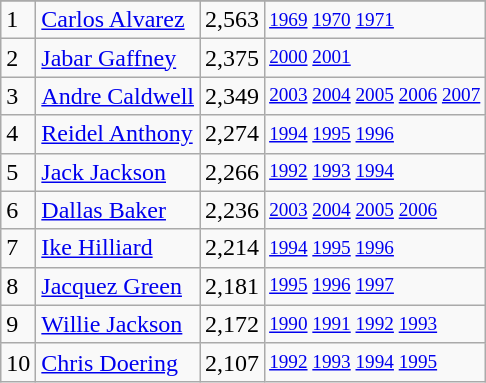<table class="wikitable">
<tr>
</tr>
<tr>
<td>1</td>
<td><a href='#'>Carlos Alvarez</a></td>
<td>2,563</td>
<td style="font-size:80%;"><a href='#'>1969</a> <a href='#'>1970</a> <a href='#'>1971</a></td>
</tr>
<tr>
<td>2</td>
<td><a href='#'>Jabar Gaffney</a></td>
<td>2,375</td>
<td style="font-size:80%;"><a href='#'>2000</a> <a href='#'>2001</a></td>
</tr>
<tr>
<td>3</td>
<td><a href='#'>Andre Caldwell</a></td>
<td>2,349</td>
<td style="font-size:80%;"><a href='#'>2003</a> <a href='#'>2004</a> <a href='#'>2005</a> <a href='#'>2006</a> <a href='#'>2007</a></td>
</tr>
<tr>
<td>4</td>
<td><a href='#'>Reidel Anthony</a></td>
<td>2,274</td>
<td style="font-size:80%;"><a href='#'>1994</a> <a href='#'>1995</a> <a href='#'>1996</a></td>
</tr>
<tr>
<td>5</td>
<td><a href='#'>Jack Jackson</a></td>
<td>2,266</td>
<td style="font-size:80%;"><a href='#'>1992</a> <a href='#'>1993</a> <a href='#'>1994</a></td>
</tr>
<tr>
<td>6</td>
<td><a href='#'>Dallas Baker</a></td>
<td>2,236</td>
<td style="font-size:80%;"><a href='#'>2003</a> <a href='#'>2004</a> <a href='#'>2005</a> <a href='#'>2006</a></td>
</tr>
<tr>
<td>7</td>
<td><a href='#'>Ike Hilliard</a></td>
<td>2,214</td>
<td style="font-size:80%;"><a href='#'>1994</a> <a href='#'>1995</a> <a href='#'>1996</a></td>
</tr>
<tr>
<td>8</td>
<td><a href='#'>Jacquez Green</a></td>
<td>2,181</td>
<td style="font-size:80%;"><a href='#'>1995</a> <a href='#'>1996</a> <a href='#'>1997</a></td>
</tr>
<tr>
<td>9</td>
<td><a href='#'>Willie Jackson</a></td>
<td>2,172</td>
<td style="font-size:80%;"><a href='#'>1990</a> <a href='#'>1991</a> <a href='#'>1992</a> <a href='#'>1993</a></td>
</tr>
<tr>
<td>10</td>
<td><a href='#'>Chris Doering</a></td>
<td>2,107</td>
<td style="font-size:80%;"><a href='#'>1992</a> <a href='#'>1993</a> <a href='#'>1994</a> <a href='#'>1995</a></td>
</tr>
</table>
